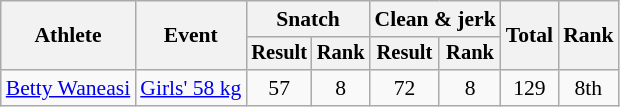<table class=wikitable style="text-align:center; font-size:90%">
<tr>
<th rowspan="2">Athlete</th>
<th rowspan="2">Event</th>
<th colspan="2">Snatch</th>
<th colspan="2">Clean & jerk</th>
<th rowspan="2">Total</th>
<th rowspan="2">Rank</th>
</tr>
<tr style="font-size:95%">
<th>Result</th>
<th>Rank</th>
<th>Result</th>
<th>Rank</th>
</tr>
<tr>
<td><a href='#'>Betty Waneasi</a></td>
<td><a href='#'>Girls' 58 kg</a></td>
<td>57</td>
<td>8</td>
<td>72</td>
<td>8</td>
<td>129</td>
<td>8th</td>
</tr>
</table>
